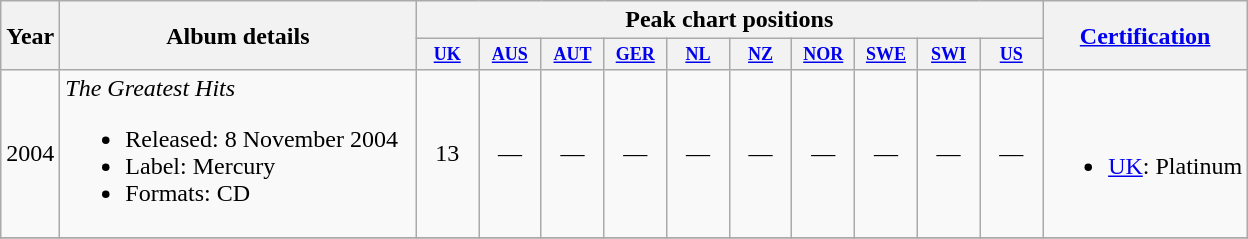<table class="wikitable" style=text-align:center;>
<tr>
<th rowspan="2">Year</th>
<th width="230" rowspan="2">Album details</th>
<th colspan="10">Peak chart positions</th>
<th rowspan="2"><a href='#'>Certification</a></th>
</tr>
<tr>
<th style="width:3em;font-size:75%"><a href='#'>UK</a><br></th>
<th style="width:3em;font-size:75%"><a href='#'>AUS</a><br></th>
<th style="width:3em;font-size:75%"><a href='#'>AUT</a><br></th>
<th style="width:3em;font-size:75%"><a href='#'>GER</a><br></th>
<th style="width:3em;font-size:75%"><a href='#'>NL</a><br></th>
<th style="width:3em;font-size:75%"><a href='#'>NZ</a><br></th>
<th style="width:3em;font-size:75%"><a href='#'>NOR</a><br></th>
<th style="width:3em;font-size:75%"><a href='#'>SWE</a><br></th>
<th style="width:3em;font-size:75%"><a href='#'>SWI</a><br></th>
<th style="width:3em;font-size:75%"><a href='#'>US</a><br></th>
</tr>
<tr>
<td>2004</td>
<td align=left><em>The Greatest Hits</em><br><ul><li>Released: 8 November 2004</li><li>Label: Mercury</li><li>Formats: CD</li></ul></td>
<td>13</td>
<td>—</td>
<td>—</td>
<td>—</td>
<td>—</td>
<td>—</td>
<td>—</td>
<td>—</td>
<td>—</td>
<td>—</td>
<td><br><ul><li><a href='#'>UK</a>: Platinum</li></ul></td>
</tr>
<tr>
</tr>
</table>
